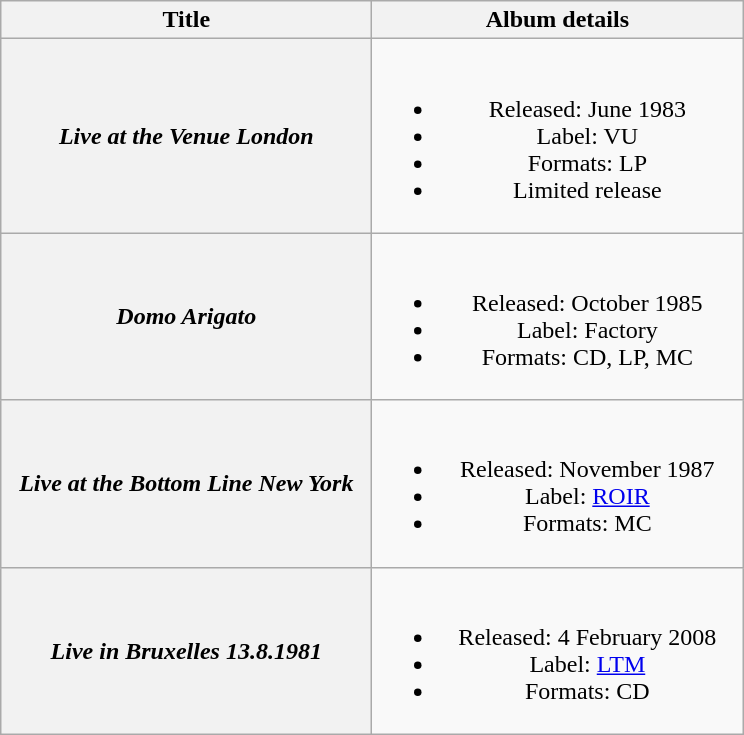<table class="wikitable plainrowheaders" style="text-align:center;">
<tr>
<th scope="col" style="width:15em;">Title</th>
<th scope="col" style="width:15em;">Album details</th>
</tr>
<tr>
<th scope="row"><em>Live at the Venue London</em></th>
<td><br><ul><li>Released: June 1983</li><li>Label: VU</li><li>Formats: LP</li><li>Limited release</li></ul></td>
</tr>
<tr>
<th scope="row"><em>Domo Arigato</em></th>
<td><br><ul><li>Released: October 1985</li><li>Label: Factory</li><li>Formats: CD, LP, MC</li></ul></td>
</tr>
<tr>
<th scope="row"><em>Live at the Bottom Line New York</em></th>
<td><br><ul><li>Released: November 1987</li><li>Label: <a href='#'>ROIR</a></li><li>Formats: MC</li></ul></td>
</tr>
<tr>
<th scope="row"><em>Live in Bruxelles 13.8.1981</em></th>
<td><br><ul><li>Released: 4 February 2008</li><li>Label: <a href='#'>LTM</a></li><li>Formats: CD</li></ul></td>
</tr>
</table>
